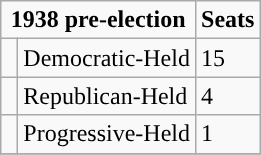<table class= "wikitable">
<tr>
<td colspan= "2" rowspan= "1" align= "center" valign= "top"><strong>1938 pre-election</strong></td>
<td valign= "top"><strong>Seats</strong><br></td>
</tr>
<tr>
<td style="background-color:"> </td>
<td>Democratic-Held</td>
<td>15</td>
</tr>
<tr>
<td style="background-color:"> </td>
<td>Republican-Held</td>
<td>4</td>
</tr>
<tr>
<td style="background-color:"> </td>
<td>Progressive-Held</td>
<td>1</td>
</tr>
<tr>
</tr>
</table>
